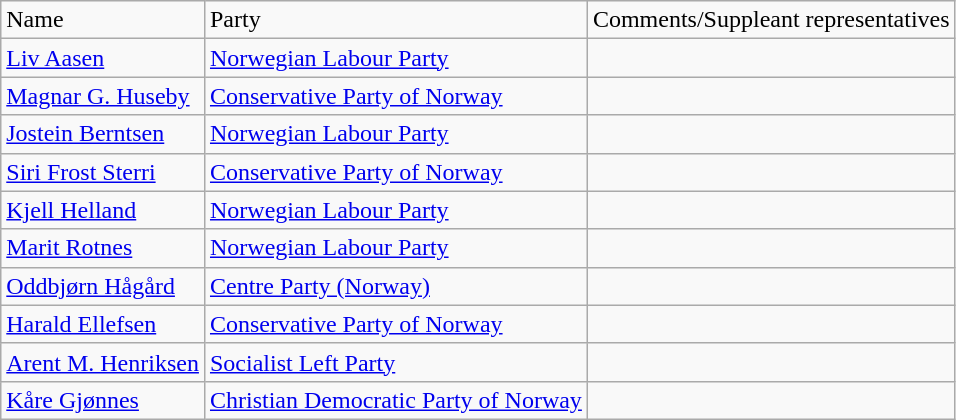<table class="wikitable">
<tr>
<td>Name</td>
<td>Party</td>
<td>Comments/Suppleant representatives</td>
</tr>
<tr>
<td><a href='#'>Liv Aasen</a></td>
<td><a href='#'>Norwegian Labour Party</a></td>
<td></td>
</tr>
<tr>
<td><a href='#'>Magnar G. Huseby</a></td>
<td><a href='#'>Conservative Party of Norway</a></td>
<td></td>
</tr>
<tr>
<td><a href='#'>Jostein Berntsen</a></td>
<td><a href='#'>Norwegian Labour Party</a></td>
<td></td>
</tr>
<tr>
<td><a href='#'>Siri Frost Sterri</a></td>
<td><a href='#'>Conservative Party of Norway</a></td>
<td></td>
</tr>
<tr>
<td><a href='#'>Kjell Helland</a></td>
<td><a href='#'>Norwegian Labour Party</a></td>
<td></td>
</tr>
<tr>
<td><a href='#'>Marit Rotnes</a></td>
<td><a href='#'>Norwegian Labour Party</a></td>
<td></td>
</tr>
<tr>
<td><a href='#'>Oddbjørn Hågård</a></td>
<td><a href='#'>Centre Party (Norway)</a></td>
<td></td>
</tr>
<tr>
<td><a href='#'>Harald Ellefsen</a></td>
<td><a href='#'>Conservative Party of Norway</a></td>
<td></td>
</tr>
<tr>
<td><a href='#'>Arent M. Henriksen</a></td>
<td><a href='#'>Socialist Left Party</a></td>
<td></td>
</tr>
<tr>
<td><a href='#'>Kåre Gjønnes</a></td>
<td><a href='#'>Christian Democratic Party of Norway</a></td>
<td></td>
</tr>
</table>
